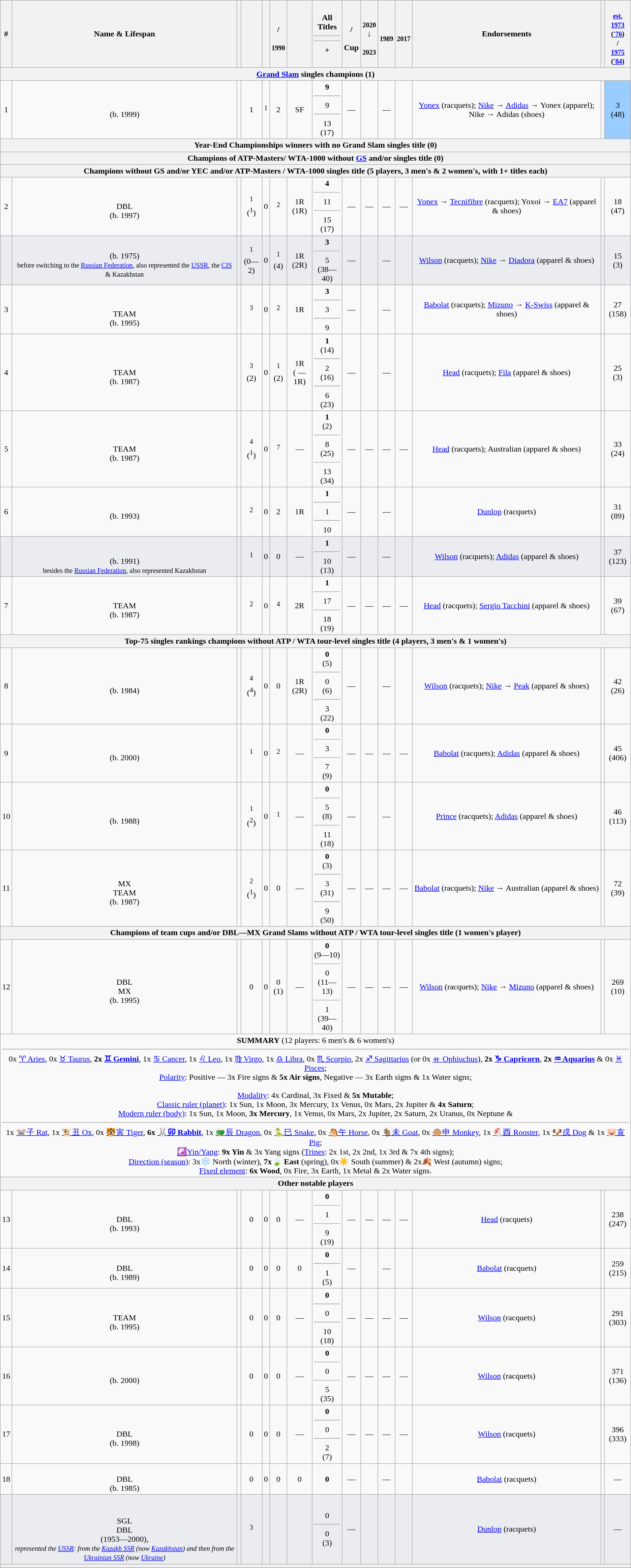<table class="wikitable sortable" style=text-align:center;>
<tr>
<th>#</th>
<th>Name & Lifespan</th>
<th></th>
<th></th>
<th></th>
<th><br>/<br><small><a href='#'></a><br> 1990</small></th>
<th></th>
<th>All<br>Titles<hr><hr>+ </th>
<th><br>/<br><br>Cup</th>
<th><a href='#'></a><br><small> 2020</small><br>↓<br><a href='#'></a><br><small> 2023</small></th>
<th><a href='#'></a><br><small> 1989<br></small></th>
<th><a href='#'></a><br><small> 2017<br></small></th>
<th>Endorsements</th>
<th><a href='#'></a></th>
<th><br><small><a href='#'>est. 1973</a><br>(<a href='#'>′76</a>)<br>/<br><a href='#'>1975</a><br>(<a href='#'>′84</a>)</small></th>
</tr>
<tr>
<th class="unsortable" colspan="15"><a href='#'>Grand Slam</a> singles champions (1)</th>
</tr>
<tr>
<td>1</td>
<td><strong></strong><br>(b. 1999)</td>
<td> </td>
<td>1</td>
<td><sup>1</sup></td>
<td>2</td>
<td>SF</td>
<td><strong>9</strong><hr>9<hr>13<br>(17)</td>
<td>—</td>
<td></td>
<td>—</td>
<td></td>
<td><a href='#'>Yonex</a> (racquets); <a href='#'>Nike</a> → <a href='#'>Adidas</a>  → Yonex (apparel);  Nike → Adidas (shoes)</td>
<td></td>
<td bgcolor=99ccff>3<br>(48)</td>
</tr>
<tr>
<th class="unsortable" colspan="15">Year-End Championships winners with no Grand Slam singles title (0)</th>
</tr>
<tr>
<th class="unsortable" colspan="15">Champions of ATP-Masters/ WTA-1000 without <a href='#'>GS</a> and/or  singles title (0)</th>
</tr>
<tr>
<th class="unsortable" colspan="15">Champions without GS and/or YEC and/or ATP-Masters / WTA-1000 singles title (5 players, 3 men's & 2 women's, with 1+ titles each)</th>
</tr>
<tr>
<td>2</td>
<td><strong></strong><br>DBL <br>(b. 1997)</td>
<td> </td>
<td><sup>1</sup><br>(<sup>1</sup>)</td>
<td>0</td>
<td><sup>2</sup></td>
<td>1R<br>(1R)</td>
<td><strong>4</strong><hr>11<hr>15<br>(17)</td>
<td>—</td>
<td>—</td>
<td>—</td>
<td>—</td>
<td><a href='#'>Yonex</a> → <a href='#'>Tecnifibre</a> (racquets);  Yoxoi → <a href='#'>EA7</a> (apparel & shoes)</td>
<td></td>
<td>18<br>(47)</td>
</tr>
<tr>
<td class="unsortable" bgcolor=#EAECF0></td>
<td bgcolor=#EAECF0><em></em><br>(b. 1975)<br><small>before switching to the <a href='#'>Russian Federation</a>, also represented the <a href='#'>USSR</a>, the <a href='#'>CIS</a> & Kazakhstan</small></td>
<td bgcolor=#EAECF0> </td>
<td bgcolor=#EAECF0><sup>1</sup><br>(0—2)</td>
<td bgcolor=#EAECF0>0</td>
<td bgcolor=#EAECF0><sup>1</sup><br>(4)</td>
<td bgcolor=#EAECF0>1R<br>(2R)</td>
<td bgcolor=#EAECF0><strong>3</strong><br><hr>5<br>(38—40)</td>
<td bgcolor=#EAECF0>—</td>
<td bgcolor=#EAECF0></td>
<td bgcolor=#EAECF0>—</td>
<td bgcolor=#EAECF0></td>
<td bgcolor=#EAECF0><a href='#'>Wilson</a> (racquets); <a href='#'>Nike</a> → <a href='#'>Diadora</a> (apparel & shoes)</td>
<td bgcolor=#EAECF0></td>
<td bgcolor=#EAECF0>15<br>(3)</td>
</tr>
<tr>
<td>3</td>
<td><strong></strong><br><br>TEAM <br>(b. 1995)</td>
<td> </td>
<td><sup>3</sup></td>
<td>0</td>
<td><sup>2</sup></td>
<td>1R</td>
<td><strong>3</strong><hr>3<hr>9</td>
<td>—</td>
<td></td>
<td>—</td>
<td></td>
<td><a href='#'>Babolat</a> (racquets);  <a href='#'>Mizuno</a> → <a href='#'>K-Swiss</a> (apparel & shoes)</td>
<td></td>
<td>27<br>(158)</td>
</tr>
<tr>
<td>4</td>
<td><br>TEAM <br>(b. 1987)</td>
<td> </td>
<td><sup>3</sup><br>(2)</td>
<td>0</td>
<td><sup>1</sup><br>(2)</td>
<td>1R<br>( —1R)</td>
<td><strong>1</strong> <br>(14)<hr>2<br>(16)<hr>6<br>(23)</td>
<td>—</td>
<td></td>
<td>—</td>
<td></td>
<td><a href='#'>Head</a> (racquets); <a href='#'>Fila</a> (apparel & shoes)</td>
<td></td>
<td>25<br>(3)</td>
</tr>
<tr>
<td>5</td>
<td><strong></strong><br>TEAM <br>(b. 1987)<br></td>
<td> </td>
<td><sup>4</sup><br>(<sup>1</sup>)</td>
<td>0</td>
<td><sup>7</sup></td>
<td>—<br></td>
<td><strong>1</strong> <br>(2)<hr>8<br>(25)<hr>13<br>(34)</td>
<td>—</td>
<td>—</td>
<td>—</td>
<td>—</td>
<td><a href='#'>Head</a> (racquets);  Australian (apparel & shoes)</td>
<td></td>
<td>33<br>(24)</td>
</tr>
<tr>
<td>6</td>
<td><strong></strong><br>(b. 1993)</td>
<td> </td>
<td><sup>2</sup></td>
<td>0</td>
<td>2</td>
<td>1R</td>
<td><strong>1</strong><hr>1<hr>10</td>
<td>—</td>
<td></td>
<td>—</td>
<td></td>
<td><a href='#'>Dunlop</a> (racquets)</td>
<td></td>
<td>31<br>(89)</td>
</tr>
<tr>
<td class="unsortable" bgcolor=#EAECF0></td>
<td bgcolor=#EAECF0><em></em><br><br>(b. 1991)<br><small>besides the <a href='#'>Russian Federation</a>, also represented Kazakhstan</small></td>
<td bgcolor=#EAECF0> </td>
<td bgcolor=#EAECF0><sup>1</sup></td>
<td bgcolor=#EAECF0>0</td>
<td bgcolor=#EAECF0>0</td>
<td bgcolor=#EAECF0>—</td>
<td bgcolor=#EAECF0><strong>1</strong><hr>10<br>(13)</td>
<td bgcolor=#EAECF0>—</td>
<td bgcolor=#EAECF0></td>
<td bgcolor=#EAECF0>—</td>
<td bgcolor=#EAECF0></td>
<td bgcolor=#EAECF0><a href='#'>Wilson</a> (racquets); <a href='#'>Adidas</a> (apparel & shoes)</td>
<td bgcolor=#EAECF0></td>
<td bgcolor=#EAECF0>37<br>(123)</td>
</tr>
<tr>
<td>7</td>
<td><strong></strong><br>TEAM <br>(b. 1987)</td>
<td> </td>
<td><sup>2</sup></td>
<td>0</td>
<td><sup>4</sup></td>
<td>2R</td>
<td><strong>1</strong><hr>17<hr>18<br>(19)</td>
<td>—</td>
<td>—</td>
<td>—</td>
<td>—</td>
<td><a href='#'>Head</a> (racquets);  <a href='#'>Sergio Tacchini</a> (apparel & shoes)</td>
<td></td>
<td>39<br>(67)</td>
</tr>
<tr>
<th class="unsortable" colspan="15">Top-75 singles rankings champions without ATP / WTA tour-level singles title (4 players, 3 men's & 1 women's)</th>
</tr>
<tr>
<td>8</td>
<td><br>(b. 1984)</td>
<td> </td>
<td><sup>4</sup><br>(<sup>4</sup>)</td>
<td>0</td>
<td>0</td>
<td>1R<br>(2R)</td>
<td><strong>0</strong> <br>(5)<hr>0<br>(6)<hr>3<br>(22)</td>
<td>—</td>
<td></td>
<td>—</td>
<td></td>
<td><a href='#'>Wilson</a> (racquets); <a href='#'>Nike</a>  → <a href='#'>Peak</a> (apparel & shoes)</td>
<td></td>
<td>42<br>(26)</td>
</tr>
<tr>
<td>9</td>
<td><strong></strong><br>(b. 2000)</td>
<td> </td>
<td><sup>1</sup></td>
<td>0</td>
<td><sup>2</sup></td>
<td>—</td>
<td><strong>0</strong><hr>3<hr>7<br>(9)</td>
<td>—</td>
<td>—</td>
<td>—</td>
<td>—</td>
<td><a href='#'>Babolat</a> (racquets); <a href='#'>Adidas</a>  (apparel & shoes)</td>
<td></td>
<td>45<br>(406)</td>
</tr>
<tr>
<td>10</td>
<td><br>(b. 1988)</td>
<td> </td>
<td><sup>1</sup><br>(<sup>2</sup>)</td>
<td>0</td>
<td><sup>1</sup></td>
<td>—</td>
<td><strong>0</strong><hr>5<br>(8)<hr>11<br>(18)</td>
<td>—</td>
<td></td>
<td>—</td>
<td></td>
<td><a href='#'>Prince</a> (racquets); <a href='#'>Adidas</a> (apparel & shoes)</td>
<td></td>
<td>46<br>(113)</td>
</tr>
<tr>
<td>11</td>
<td><strong></strong><br>MX <br>TEAM <br>(b. 1987)</td>
<td> </td>
<td><sup>2</sup><br>(<sup>1</sup>)</td>
<td>0</td>
<td>0</td>
<td>—</td>
<td><strong>0</strong><br>(3)<hr>3<br>(31)<hr>9<br>(50)</td>
<td>—</td>
<td>—</td>
<td>—</td>
<td>—</td>
<td><a href='#'>Babolat</a> (racquets);  <a href='#'>Nike</a>  → Australian  (apparel & shoes)</td>
<td></td>
<td>72<br>(39)</td>
</tr>
<tr>
<th class="unsortable" colspan="15">Champions of team cups and/or DBL—MX Grand Slams without ATP / WTA tour-level singles title (1 women's player)</th>
</tr>
<tr>
<td>12</td>
<td><strong></strong><br>DBL <br>MX <br>(b. 1995)</td>
<td> </td>
<td>0<br></td>
<td>0</td>
<td>0<br>(1)</td>
<td>—</td>
<td><strong>0</strong><br>(9—10)<hr>0<br>(11—13)<hr>1<br>(39—40)</td>
<td>—</td>
<td>—</td>
<td>—</td>
<td>—</td>
<td><a href='#'>Wilson</a> (racquets);  <a href='#'>Nike</a> → <a href='#'>Mizuno</a> (apparel & shoes)</td>
<td></td>
<td>269<br>(10)</td>
</tr>
<tr>
<td class="unsortable" colspan="15"><strong>SUMMARY</strong> (12 players: 6 men's & 6 women's)<hr> 0x <a href='#'>♈︎ Aries</a>, 0x <a href='#'>♉︎ Taurus</a>, <strong>2x <a href='#'>♊︎ Gemini</a></strong>, 1x <a href='#'>♋︎ Cancer</a>, 1x <a href='#'>♌︎ Leo</a>, 1x <a href='#'>♍︎ Virgo</a>, 1x <a href='#'>♎︎ Libra</a>, 0x <a href='#'>♏︎ Scorpio</a>, 2x <a href='#'>♐︎ Sagittarius</a> (or 0x <a href='#'>⛎︎ Ophiuchus</a>), <strong>2x <a href='#'>♑︎ Capricorn</a></strong>, <strong>2x <a href='#'>♒︎ Aquarius</a></strong> & 0x <a href='#'>♓︎ Pisces</a>;<br> <a href='#'>Polarity</a>:  Positive — 3x  Fire signs & <strong>5x  Air signs</strong>, Negative — 3x   Earth signs & 1x  Water signs;<br><br><a href='#'>Modality</a>: 4x  Cardinal, 3x  Fixed & <strong>5x  Mutable</strong>;<br>
<a href='#'>Classic ruler (planet)</a>: 1x Sun, 1x Moon, 3x Mercury, 1x Venus, 0x Mars, 2x Jupiter & <strong>4x Saturn</strong>;<br>
<a href='#'>Modern ruler (body)</a>: 1x Sun, 1x Moon, <strong>3x Mercury</strong>, 1x Venus, 0x Mars, 2x Jupiter, 2x Saturn, 2x Uranus, 0x Neptune & 
<hr>
1x <a href='#'>🐭子 Rat</a>, 1x <a href='#'>🐮丑 Ox</a>, 0x <a href='#'>🐯寅 Tiger</a>, <strong>6x <a href='#'>🐰卯 Rabbit</a></strong>, 1x <a href='#'>🐲辰 Dragon</a>, 0x <a href='#'>🐍巳 Snake</a>, 0x <a href='#'>🐴午 Horse</a>, 0x <a href='#'>🐐未 Goat</a>,  0x <a href='#'>🐵申 Monkey</a>, 1x <a href='#'>🐔酉 Rooster</a>, 1x <a href='#'>🐶戌 Dog</a> & 1x <a href='#'>🐷亥 Pig</a>;<br>
<a href='#'>☯️Yin/Yang</a>: <strong>9x Yin</strong> & 3x Yang signs (<a href='#'>Trines</a>: 2x 1st, 2x 2nd, 1x 3rd & 7x 4th signs);<br>
<a href='#'>Direction (season)</a>: 3x❄️ North (winter), <strong>7x🍃 East</strong> (spring), 0x☀️ South (summer) & 2x🍂 West (autumn) signs;<br>
<a href='#'>Fixed element</a>: <strong>6x Wood</strong>, 0x Fire, 3x Earth, 1x Metal & 2x Water signs.</td>
</tr>
<tr>
<th class="unsortable" colspan="15">Other notable players</th>
</tr>
<tr>
<td>13</td>
<td><strong></strong><br>DBL <br>(b. 1993)</td>
<td> </td>
<td>0</td>
<td>0</td>
<td>0</td>
<td>—</td>
<td><strong>0</strong><hr>1<hr>9<br>(19)</td>
<td>—</td>
<td>—</td>
<td>—</td>
<td>—</td>
<td><a href='#'>Head</a> (racquets)</td>
<td></td>
<td>238<br>(247)</td>
</tr>
<tr>
<td>14</td>
<td><br>DBL <br>(b. 1989)</td>
<td> </td>
<td>0</td>
<td>0</td>
<td>0</td>
<td>0</td>
<td><strong>0</strong><hr>1<br>(5)</td>
<td>—</td>
<td></td>
<td>—</td>
<td></td>
<td><a href='#'>Babolat</a> (racquets)</td>
<td></td>
<td>259<br>(215)</td>
</tr>
<tr>
<td>15</td>
<td><br>TEAM <br>(b. 1995)</td>
<td> </td>
<td>0</td>
<td>0</td>
<td>0</td>
<td>—</td>
<td><strong>0</strong><hr>0<hr>10<br>(18)</td>
<td>—</td>
<td>—</td>
<td>—</td>
<td>—</td>
<td><a href='#'>Wilson</a> (racquets)</td>
<td></td>
<td>291<br>(303)</td>
</tr>
<tr>
<td>16</td>
<td><strong></strong><br>(b. 2000)</td>
<td> </td>
<td>0</td>
<td>0</td>
<td>0</td>
<td>—</td>
<td><strong>0</strong><hr>0<hr>5<br>(35)</td>
<td>—</td>
<td>—</td>
<td>—</td>
<td>—</td>
<td><a href='#'>Wilson</a> (racquets)</td>
<td></td>
<td>371<br>(136)</td>
</tr>
<tr>
<td>17</td>
<td><strong></strong><br>DBL <br>(b. 1998)</td>
<td> </td>
<td>0</td>
<td>0</td>
<td>0</td>
<td>—</td>
<td><strong>0</strong><hr>0<hr>2<br>(7)</td>
<td>—</td>
<td>—</td>
<td>—</td>
<td>—</td>
<td><a href='#'>Wilson</a> (racquets)</td>
<td></td>
<td>396<br>(333)</td>
</tr>
<tr>
<td>18</td>
<td><br>DBL <br>(b. 1985)</td>
<td> </td>
<td>0</td>
<td>0</td>
<td>0</td>
<td>0</td>
<td><strong>0</strong></td>
<td>—</td>
<td></td>
<td>—</td>
<td></td>
<td><a href='#'>Babolat</a> (racquets)</td>
<td></td>
<td>—</td>
</tr>
<tr>
<td class="unsortable" bgcolor=#EAECF0></td>
<td bgcolor=#EAECF0><em></em><br><sup> </sup><br>SGL <br>DBL <br>(1953—2000),<br><small><em>represented the <a href='#'>USSR</a>: from the <a href='#'>Kazakh SSR</a> (now <a href='#'>Kazakhstan</a>) and then from the <a href='#'>Ukrainian SSR</a> (now <a href='#'>Ukraine</a>)</em></small></td>
<td bgcolor=#EAECF0> </td>
<td bgcolor=#EAECF0><sup>3</sup></td>
<td bgcolor=#EAECF0></td>
<td bgcolor=#EAECF0></td>
<td bgcolor=#EAECF0></td>
<td bgcolor=#EAECF0>0<hr>0<br>(3)</td>
<td bgcolor=#EAECF0>—</td>
<td bgcolor=#EAECF0></td>
<td bgcolor=#EAECF0></td>
<td bgcolor=#EAECF0></td>
<td bgcolor=#EAECF0><a href='#'>Dunlop</a> (racquets)</td>
<td bgcolor=#EAECF0></td>
<td bgcolor=#EAECF0>—</td>
</tr>
<tr>
<th class="unsortable" colspan="15"></th>
</tr>
<tr>
</tr>
</table>
